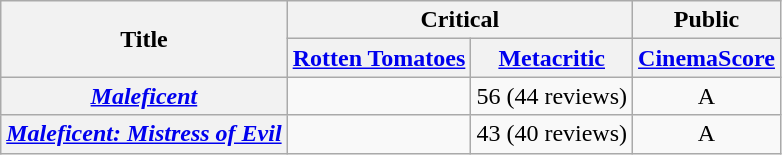<table class="wikitable plainrowheaders sortable" style="text-align: center">
<tr>
<th scope="col" rowspan="2">Title</th>
<th scope="col" colspan="2">Critical</th>
<th scope="col" colspan="1">Public</th>
</tr>
<tr>
<th scope="col"><a href='#'>Rotten Tomatoes</a></th>
<th scope="col"><a href='#'>Metacritic</a></th>
<th scope="col" class="unsortable"><a href='#'>CinemaScore</a></th>
</tr>
<tr>
<th scope="row"><em><a href='#'>Maleficent</a></em></th>
<td></td>
<td>56 (44 reviews)</td>
<td>A</td>
</tr>
<tr>
<th scope="row"><em><a href='#'>Maleficent: Mistress of Evil</a></em></th>
<td></td>
<td>43 (40 reviews)</td>
<td>A</td>
</tr>
</table>
